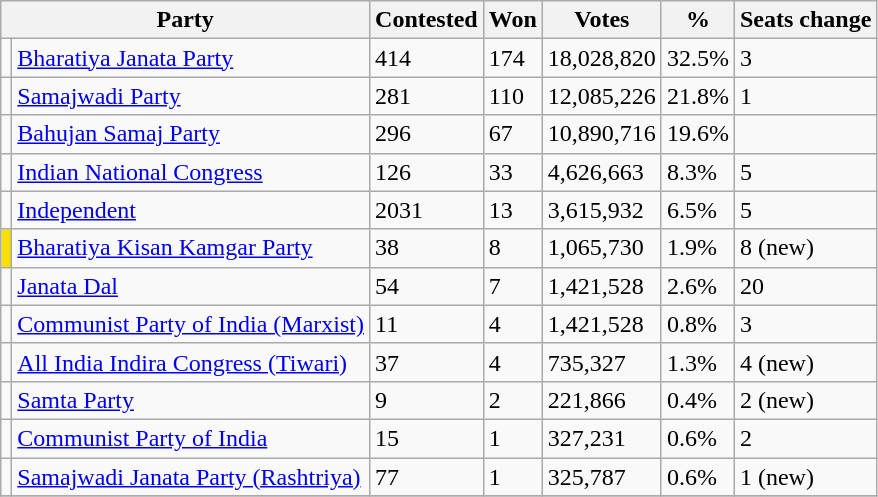<table class="wikitable sortable">
<tr>
<th colspan="2">Party</th>
<th>Contested</th>
<th>Won</th>
<th>Votes</th>
<th>%</th>
<th>Seats change</th>
</tr>
<tr>
<td bgcolor= ></td>
<td><a href='#'>Bharatiya Janata Party</a></td>
<td>414</td>
<td>174</td>
<td>18,028,820</td>
<td>32.5%</td>
<td> 3</td>
</tr>
<tr>
<td bgcolor= ></td>
<td><a href='#'>Samajwadi Party</a></td>
<td>281</td>
<td>110</td>
<td>12,085,226</td>
<td>21.8%</td>
<td> 1</td>
</tr>
<tr>
<td bgcolor= ></td>
<td><a href='#'>Bahujan Samaj Party</a></td>
<td>296</td>
<td>67</td>
<td>10,890,716</td>
<td>19.6%</td>
<td></td>
</tr>
<tr>
<td bgcolor= ></td>
<td><a href='#'>Indian National Congress</a></td>
<td>126</td>
<td>33</td>
<td>4,626,663</td>
<td>8.3%</td>
<td> 5</td>
</tr>
<tr>
<td bgcolor= ></td>
<td><a href='#'>Independent</a></td>
<td>2031</td>
<td>13</td>
<td>3,615,932</td>
<td>6.5%</td>
<td> 5</td>
</tr>
<tr>
<td bgcolor=#F7DF05></td>
<td><a href='#'>Bharatiya Kisan Kamgar Party</a></td>
<td>38</td>
<td>8</td>
<td>1,065,730</td>
<td>1.9%</td>
<td> 8 (new)</td>
</tr>
<tr>
<td bgcolor= ></td>
<td><a href='#'>Janata Dal</a></td>
<td>54</td>
<td>7</td>
<td>1,421,528</td>
<td>2.6%</td>
<td> 20</td>
</tr>
<tr>
<td bgcolor= ></td>
<td><a href='#'>Communist Party of India (Marxist)</a></td>
<td>11</td>
<td>4</td>
<td>1,421,528</td>
<td>0.8%</td>
<td> 3</td>
</tr>
<tr>
<td bgcolor= ></td>
<td><a href='#'>All India Indira Congress (Tiwari)</a></td>
<td>37</td>
<td>4</td>
<td>735,327</td>
<td>1.3%</td>
<td> 4 (new)</td>
</tr>
<tr>
<td bgcolor= ></td>
<td><a href='#'>Samta Party</a></td>
<td>9</td>
<td>2</td>
<td>221,866</td>
<td>0.4%</td>
<td> 2 (new)</td>
</tr>
<tr>
<td bgcolor= ></td>
<td><a href='#'>Communist Party of India</a></td>
<td>15</td>
<td>1</td>
<td>327,231</td>
<td>0.6%</td>
<td> 2</td>
</tr>
<tr>
<td bgcolor= ></td>
<td><a href='#'>Samajwadi Janata Party (Rashtriya)</a></td>
<td>77</td>
<td>1</td>
<td>325,787</td>
<td>0.6%</td>
<td> 1 (new)</td>
</tr>
<tr>
</tr>
</table>
